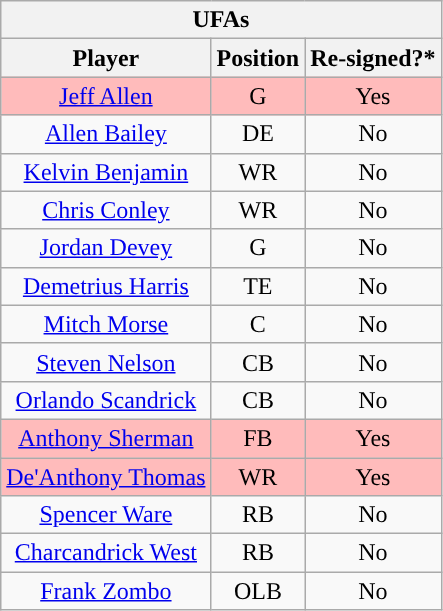<table class="wikitable" style="text-align:center">
<tr>
<th colspan=3>UFAs</th>
</tr>
<tr>
<th>Player</th>
<th>Position</th>
<th>Re-signed?*</th>
</tr>
<tr style="background:#fbb">
<td><a href='#'>Jeff Allen</a></td>
<td>G</td>
<td>Yes</td>
</tr>
<tr>
<td><a href='#'>Allen Bailey</a></td>
<td>DE</td>
<td>No</td>
</tr>
<tr>
<td><a href='#'>Kelvin Benjamin</a></td>
<td>WR</td>
<td>No</td>
</tr>
<tr>
<td><a href='#'>Chris Conley</a></td>
<td>WR</td>
<td>No</td>
</tr>
<tr>
<td><a href='#'>Jordan Devey</a></td>
<td>G</td>
<td>No</td>
</tr>
<tr>
<td><a href='#'>Demetrius Harris</a></td>
<td>TE</td>
<td>No</td>
</tr>
<tr>
<td><a href='#'>Mitch Morse</a></td>
<td>C</td>
<td>No</td>
</tr>
<tr>
<td><a href='#'>Steven Nelson</a></td>
<td>CB</td>
<td>No</td>
</tr>
<tr>
<td><a href='#'>Orlando Scandrick</a></td>
<td>CB</td>
<td>No</td>
</tr>
<tr style="background:#fbb">
<td><a href='#'>Anthony Sherman</a></td>
<td>FB</td>
<td>Yes</td>
</tr>
<tr style="background:#fbb">
<td><a href='#'>De'Anthony Thomas</a></td>
<td>WR</td>
<td>Yes</td>
</tr>
<tr>
<td><a href='#'>Spencer Ware</a></td>
<td>RB</td>
<td>No</td>
</tr>
<tr>
<td><a href='#'>Charcandrick West</a></td>
<td>RB</td>
<td>No</td>
</tr>
<tr>
<td><a href='#'>Frank Zombo</a></td>
<td>OLB</td>
<td>No</td>
</tr>
</table>
